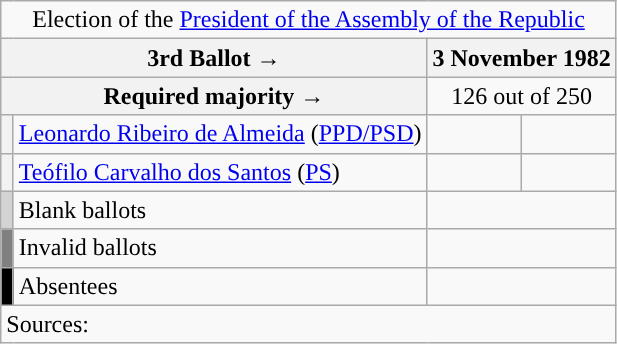<table class="wikitable" style="text-align:center;">
<tr>
<td colspan="4" align="center">Election of the <a href='#'>President of the Assembly of the Republic</a></td>
</tr>
<tr>
<th colspan="2" width="225px">3rd Ballot →</th>
<th colspan="2">3 November 1982</th>
</tr>
<tr>
<th colspan="2">Required majority →</th>
<td colspan="2">126 out of 250</td>
</tr>
<tr>
<th width="1px" style="background:"></th>
<td align="left"><a href='#'>Leonardo Ribeiro de Almeida</a> (<a href='#'>PPD/PSD</a>)</td>
<td></td>
<td></td>
</tr>
<tr>
<th width="1px" style="background:"></th>
<td align="left"><a href='#'>Teófilo Carvalho dos Santos</a> (<a href='#'>PS</a>)</td>
<td></td>
<td></td>
</tr>
<tr>
<th style="background:lightgray;"></th>
<td align="left">Blank ballots</td>
<td colspan="2"></td>
</tr>
<tr>
<th style="background:gray;"></th>
<td align="left">Invalid ballots</td>
<td colspan="2"></td>
</tr>
<tr>
<th style="background:black;"></th>
<td align="left">Absentees</td>
<td colspan="2"></td>
</tr>
<tr>
<td align="left" colspan="4">Sources: </td>
</tr>
</table>
